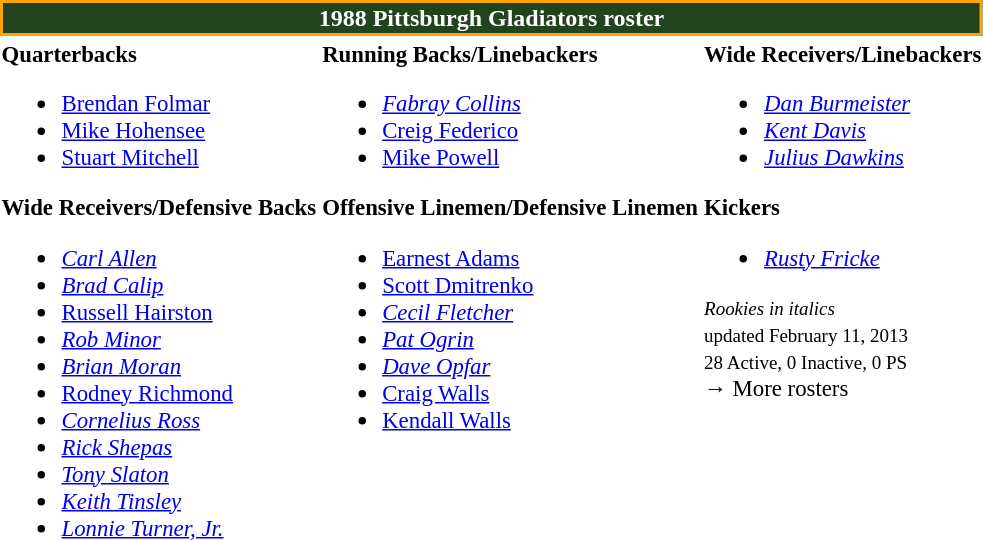<table class="toccolours" style="text-align: left;">
<tr>
<th colspan="7" style="background:#21441E; border:2px solid #FFA500; color:white; text-align:center;">1988 Pittsburgh Gladiators roster</th>
</tr>
<tr>
<td style="font-size: 95%;" valign="top"><strong>Quarterbacks</strong><br><ul><li> <a href='#'>Brendan Folmar</a></li><li> <a href='#'>Mike Hohensee</a></li><li> <a href='#'>Stuart Mitchell</a></li></ul><strong>Wide Receivers/Defensive Backs</strong><ul><li> <em><a href='#'>Carl Allen</a></em></li><li> <em><a href='#'>Brad Calip</a></em></li><li> <a href='#'>Russell Hairston</a></li><li> <em><a href='#'>Rob Minor</a></em></li><li> <em><a href='#'>Brian Moran</a></em></li><li> <a href='#'>Rodney Richmond</a></li><li> <em><a href='#'>Cornelius Ross</a></em></li><li> <em><a href='#'>Rick Shepas</a></em></li><li> <em><a href='#'>Tony Slaton</a></em></li><li> <em><a href='#'>Keith Tinsley</a></em></li><li> <em><a href='#'>Lonnie Turner, Jr.</a></em></li></ul></td>
<td style="font-size: 95%;" valign="top"><strong>Running Backs/Linebackers</strong><br><ul><li> <em><a href='#'>Fabray Collins</a></em></li><li> <a href='#'>Creig Federico</a></li><li> <a href='#'>Mike Powell</a></li></ul><strong>Offensive Linemen/Defensive Linemen</strong><ul><li> <a href='#'>Earnest Adams</a></li><li> <a href='#'>Scott Dmitrenko</a></li><li> <em><a href='#'>Cecil Fletcher</a></em></li><li> <em><a href='#'>Pat Ogrin</a></em></li><li> <em><a href='#'>Dave Opfar</a></em></li><li> <a href='#'>Craig Walls</a></li><li> <a href='#'>Kendall Walls</a></li></ul></td>
<td style="font-size: 95%;" valign="top"><strong>Wide Receivers/Linebackers</strong><br><ul><li> <em><a href='#'>Dan Burmeister</a></em></li><li> <em><a href='#'>Kent Davis</a></em></li><li> <em><a href='#'>Julius Dawkins</a></em></li></ul><strong>Kickers</strong><ul><li> <em><a href='#'>Rusty Fricke</a></em></li></ul><small><em>Rookies in italics</em><br> updated February 11, 2013</small><br>
<small>28 Active, 0 Inactive, 0 PS</small><br>→ More rosters</td>
</tr>
<tr>
</tr>
</table>
